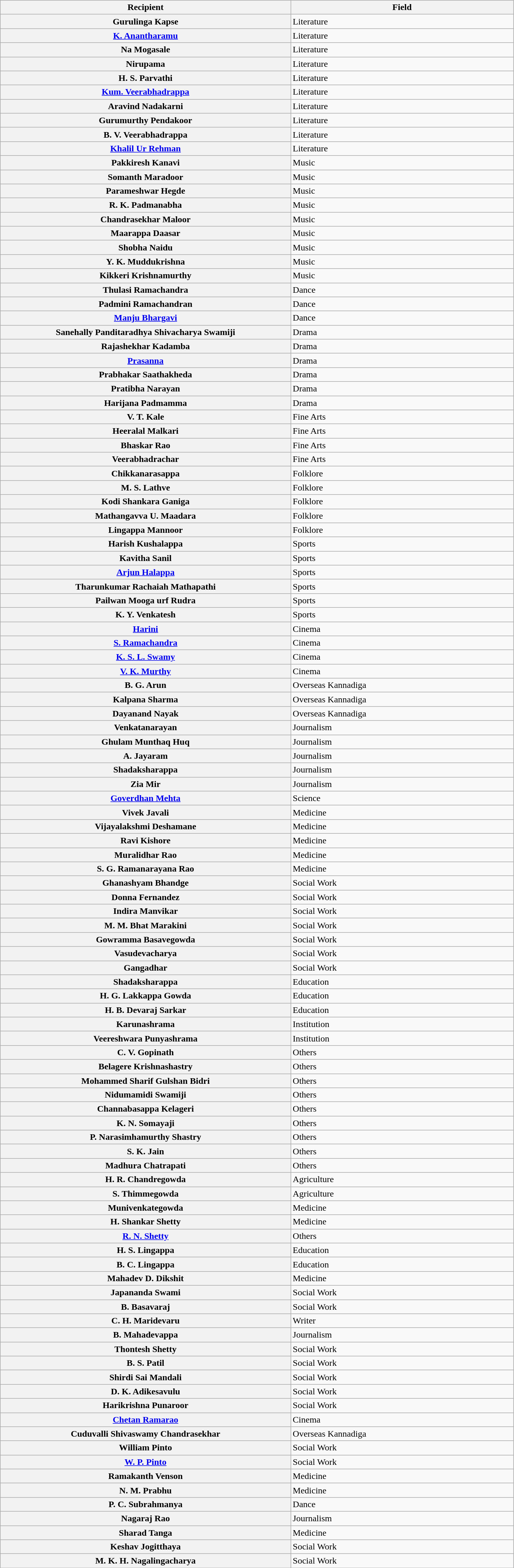<table class="wikitable plainrowheaders sortable" style="width:73%">
<tr>
<th scope="col" style="width:30%">Recipient</th>
<th scope="col" style="width:23%">Field</th>
</tr>
<tr>
<th scope="row">Gurulinga Kapse</th>
<td>Literature</td>
</tr>
<tr>
<th scope="row"><a href='#'>K. Anantharamu</a></th>
<td>Literature</td>
</tr>
<tr>
<th scope="row">Na Mogasale</th>
<td>Literature</td>
</tr>
<tr>
<th scope="row">Nirupama</th>
<td>Literature</td>
</tr>
<tr>
<th scope="row">H. S. Parvathi</th>
<td>Literature</td>
</tr>
<tr>
<th scope="row"><a href='#'>Kum. Veerabhadrappa</a></th>
<td>Literature</td>
</tr>
<tr>
<th scope="row">Aravind Nadakarni</th>
<td>Literature</td>
</tr>
<tr>
<th scope="row">Gurumurthy Pendakoor</th>
<td>Literature</td>
</tr>
<tr>
<th scope="row">B. V. Veerabhadrappa</th>
<td>Literature</td>
</tr>
<tr>
<th scope="row"><a href='#'>Khalil Ur Rehman</a></th>
<td>Literature</td>
</tr>
<tr>
<th scope="row">Pakkiresh Kanavi</th>
<td>Music</td>
</tr>
<tr>
<th scope="row">Somanth Maradoor</th>
<td>Music</td>
</tr>
<tr>
<th scope="row">Parameshwar Hegde</th>
<td>Music</td>
</tr>
<tr>
<th scope="row">R. K. Padmanabha</th>
<td>Music</td>
</tr>
<tr>
<th scope="row">Chandrasekhar Maloor</th>
<td>Music</td>
</tr>
<tr>
<th scope="row">Maarappa Daasar</th>
<td>Music</td>
</tr>
<tr>
<th scope="row">Shobha Naidu</th>
<td>Music</td>
</tr>
<tr>
<th scope="row">Y. K. Muddukrishna</th>
<td>Music</td>
</tr>
<tr>
<th scope="row">Kikkeri Krishnamurthy</th>
<td>Music</td>
</tr>
<tr>
<th scope="row">Thulasi Ramachandra</th>
<td>Dance</td>
</tr>
<tr>
<th scope="row">Padmini Ramachandran</th>
<td>Dance</td>
</tr>
<tr>
<th scope="row"><a href='#'>Manju Bhargavi</a></th>
<td>Dance</td>
</tr>
<tr>
<th scope="row">Sanehally Panditaradhya Shivacharya Swamiji</th>
<td>Drama</td>
</tr>
<tr>
<th scope="row">Rajashekhar Kadamba</th>
<td>Drama</td>
</tr>
<tr>
<th scope="row"><a href='#'>Prasanna</a></th>
<td>Drama</td>
</tr>
<tr>
<th scope="row">Prabhakar Saathakheda</th>
<td>Drama</td>
</tr>
<tr>
<th scope="row">Pratibha Narayan</th>
<td>Drama</td>
</tr>
<tr>
<th scope="row">Harijana Padmamma</th>
<td>Drama</td>
</tr>
<tr>
<th scope="row">V. T. Kale</th>
<td>Fine Arts</td>
</tr>
<tr>
<th scope="row">Heeralal Malkari</th>
<td>Fine Arts</td>
</tr>
<tr>
<th scope="row">Bhaskar Rao</th>
<td>Fine Arts</td>
</tr>
<tr>
<th scope="row">Veerabhadrachar</th>
<td>Fine Arts</td>
</tr>
<tr>
<th scope="row">Chikkanarasappa</th>
<td>Folklore</td>
</tr>
<tr>
<th scope="row">M. S. Lathve</th>
<td>Folklore</td>
</tr>
<tr>
<th scope="row">Kodi Shankara Ganiga</th>
<td>Folklore</td>
</tr>
<tr>
<th scope="row">Mathangavva U. Maadara</th>
<td>Folklore</td>
</tr>
<tr>
<th scope="row">Lingappa Mannoor</th>
<td>Folklore</td>
</tr>
<tr>
<th scope="row">Harish Kushalappa</th>
<td>Sports</td>
</tr>
<tr>
<th scope="row">Kavitha Sanil</th>
<td>Sports</td>
</tr>
<tr>
<th scope="row"><a href='#'>Arjun Halappa</a></th>
<td>Sports</td>
</tr>
<tr>
<th scope="row">Tharunkumar Rachaiah Mathapathi</th>
<td>Sports</td>
</tr>
<tr>
<th scope="row">Pailwan Mooga urf Rudra</th>
<td>Sports</td>
</tr>
<tr>
<th scope="row">K. Y. Venkatesh</th>
<td>Sports</td>
</tr>
<tr>
<th scope="row"><a href='#'>Harini</a></th>
<td>Cinema</td>
</tr>
<tr>
<th scope="row"><a href='#'>S. Ramachandra</a></th>
<td>Cinema</td>
</tr>
<tr>
<th scope="row"><a href='#'>K. S. L. Swamy</a></th>
<td>Cinema</td>
</tr>
<tr>
<th scope="row"><a href='#'>V. K. Murthy</a></th>
<td>Cinema</td>
</tr>
<tr>
<th scope="row">B. G. Arun</th>
<td>Overseas Kannadiga</td>
</tr>
<tr>
<th scope="row">Kalpana Sharma</th>
<td>Overseas Kannadiga</td>
</tr>
<tr>
<th scope="row">Dayanand Nayak</th>
<td>Overseas Kannadiga</td>
</tr>
<tr>
<th scope="row">Venkatanarayan</th>
<td>Journalism</td>
</tr>
<tr>
<th scope="row">Ghulam Munthaq Huq</th>
<td>Journalism</td>
</tr>
<tr>
<th scope="row">A. Jayaram</th>
<td>Journalism</td>
</tr>
<tr>
<th scope="row">Shadaksharappa</th>
<td>Journalism</td>
</tr>
<tr>
<th scope="row">Zia Mir</th>
<td>Journalism</td>
</tr>
<tr>
<th scope="row"><a href='#'>Goverdhan Mehta</a></th>
<td>Science</td>
</tr>
<tr>
<th scope="row">Vivek Javali</th>
<td>Medicine</td>
</tr>
<tr>
<th scope="row">Vijayalakshmi Deshamane</th>
<td>Medicine</td>
</tr>
<tr>
<th scope="row">Ravi Kishore</th>
<td>Medicine</td>
</tr>
<tr>
<th scope="row">Muralidhar Rao</th>
<td>Medicine</td>
</tr>
<tr>
<th scope="row">S. G. Ramanarayana Rao</th>
<td>Medicine</td>
</tr>
<tr>
<th scope="row">Ghanashyam Bhandge</th>
<td>Social Work</td>
</tr>
<tr>
<th scope="row">Donna Fernandez</th>
<td>Social Work</td>
</tr>
<tr>
<th scope="row">Indira Manvikar</th>
<td>Social Work</td>
</tr>
<tr>
<th scope="row">M. M. Bhat Marakini</th>
<td>Social Work</td>
</tr>
<tr>
<th scope="row">Gowramma Basavegowda</th>
<td>Social Work</td>
</tr>
<tr>
<th scope="row">Vasudevacharya</th>
<td>Social Work</td>
</tr>
<tr>
<th scope="row">Gangadhar</th>
<td>Social Work</td>
</tr>
<tr>
<th scope="row">Shadaksharappa</th>
<td>Education</td>
</tr>
<tr>
<th scope="row">H. G. Lakkappa Gowda</th>
<td>Education</td>
</tr>
<tr>
<th scope="row">H. B. Devaraj Sarkar</th>
<td>Education</td>
</tr>
<tr>
<th scope="row">Karunashrama</th>
<td>Institution</td>
</tr>
<tr>
<th scope="row">Veereshwara Punyashrama</th>
<td>Institution</td>
</tr>
<tr>
<th scope="row">C. V. Gopinath</th>
<td>Others</td>
</tr>
<tr>
<th scope="row">Belagere Krishnashastry</th>
<td>Others</td>
</tr>
<tr>
<th scope="row">Mohammed Sharif Gulshan Bidri</th>
<td>Others</td>
</tr>
<tr>
<th scope="row">Nidumamidi Swamiji</th>
<td>Others</td>
</tr>
<tr>
<th scope="row">Channabasappa Kelageri</th>
<td>Others</td>
</tr>
<tr>
<th scope="row">K. N. Somayaji</th>
<td>Others</td>
</tr>
<tr>
<th scope="row">P. Narasimhamurthy Shastry</th>
<td>Others</td>
</tr>
<tr>
<th scope="row">S. K. Jain</th>
<td>Others</td>
</tr>
<tr>
<th scope="row">Madhura Chatrapati</th>
<td>Others</td>
</tr>
<tr>
<th scope="row">H. R. Chandregowda</th>
<td>Agriculture</td>
</tr>
<tr>
<th scope="row">S. Thimmegowda</th>
<td>Agriculture</td>
</tr>
<tr>
<th scope="row">Munivenkategowda</th>
<td>Medicine</td>
</tr>
<tr>
<th scope="row">H. Shankar Shetty</th>
<td>Medicine</td>
</tr>
<tr>
<th scope="row"><a href='#'>R. N. Shetty</a></th>
<td>Others</td>
</tr>
<tr>
<th scope="row">H. S. Lingappa</th>
<td>Education</td>
</tr>
<tr>
<th scope="row">B. C. Lingappa</th>
<td>Education</td>
</tr>
<tr>
<th scope="row">Mahadev D. Dikshit</th>
<td>Medicine</td>
</tr>
<tr>
<th scope="row">Japananda Swami</th>
<td>Social Work</td>
</tr>
<tr>
<th scope="row">B. Basavaraj</th>
<td>Social Work</td>
</tr>
<tr>
<th scope="row">C. H. Maridevaru</th>
<td>Writer</td>
</tr>
<tr>
<th scope="row">B. Mahadevappa</th>
<td>Journalism</td>
</tr>
<tr>
<th scope="row">Thontesh Shetty</th>
<td>Social Work</td>
</tr>
<tr>
<th scope="row">B. S. Patil</th>
<td>Social Work</td>
</tr>
<tr>
<th scope="row">Shirdi Sai Mandali</th>
<td>Social Work</td>
</tr>
<tr>
<th scope="row">D. K. Adikesavulu</th>
<td>Social Work</td>
</tr>
<tr>
<th scope="row">Harikrishna Punaroor</th>
<td>Social Work</td>
</tr>
<tr>
<th scope="row"><a href='#'>Chetan Ramarao</a></th>
<td>Cinema</td>
</tr>
<tr>
<th scope="row">Cuduvalli Shivaswamy Chandrasekhar</th>
<td>Overseas Kannadiga</td>
</tr>
<tr>
<th scope="row">William Pinto</th>
<td>Social Work</td>
</tr>
<tr>
<th scope="row"><a href='#'>W. P. Pinto</a></th>
<td>Social Work</td>
</tr>
<tr>
<th scope="row">Ramakanth Venson</th>
<td>Medicine</td>
</tr>
<tr>
<th scope="row">N. M. Prabhu</th>
<td>Medicine</td>
</tr>
<tr>
<th scope="row">P. C. Subrahmanya</th>
<td>Dance</td>
</tr>
<tr>
<th scope="row">Nagaraj Rao</th>
<td>Journalism</td>
</tr>
<tr>
<th scope="row">Sharad Tanga</th>
<td>Medicine</td>
</tr>
<tr>
<th scope="row">Keshav Jogitthaya</th>
<td>Social Work</td>
</tr>
<tr>
<th scope="row">M. K. H. Nagalingacharya</th>
<td>Social Work</td>
</tr>
<tr>
</tr>
</table>
